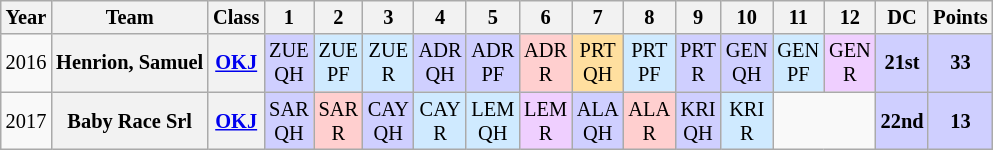<table class="wikitable" style="text-align:center; font-size:85%">
<tr>
<th>Year</th>
<th>Team</th>
<th>Class</th>
<th>1</th>
<th>2</th>
<th>3</th>
<th>4</th>
<th>5</th>
<th>6</th>
<th>7</th>
<th>8</th>
<th>9</th>
<th>10</th>
<th>11</th>
<th>12</th>
<th>DC</th>
<th>Points</th>
</tr>
<tr>
<td>2016</td>
<th nowrap>Henrion, Samuel</th>
<th><a href='#'>OKJ</a></th>
<td style="background:#CFCFFF;">ZUE<br>QH<br></td>
<td style="background:#CFEAFF;">ZUE<br>PF<br></td>
<td style="background:#CFEAFF;">ZUE<br>R<br></td>
<td style="background:#CFCFFF;">ADR<br>QH<br></td>
<td style="background:#CFCFFF;">ADR<br>PF<br></td>
<td style="background:#FFCFCF;">ADR<br>R<br></td>
<td style="background:#FFDF9F;">PRT<br>QH<br></td>
<td style="background:#CFEAFF;">PRT<br>PF<br></td>
<td style="background:#CFCFFF;">PRT<br>R<br></td>
<td style="background:#CFCFFF;">GEN<br>QH<br></td>
<td style="background:#CFEAFF;">GEN<br>PF<br></td>
<td style="background:#EFCFFF;">GEN<br>R<br></td>
<th style="background:#CFCFFF;">21st</th>
<th style="background:#CFCFFF;">33</th>
</tr>
<tr>
<td>2017</td>
<th nowrap>Baby Race Srl</th>
<th><a href='#'>OKJ</a></th>
<td style="background:#CFCFFF;">SAR<br>QH<br></td>
<td style="background:#FFCFCF;">SAR<br>R<br></td>
<td style="background:#CFCFFF;">CAY<br>QH<br></td>
<td style="background:#CFEAFF;">CAY<br>R<br></td>
<td style="background:#CFEAFF;">LEM<br>QH<br></td>
<td style="background:#EFCFFF;">LEM<br>R<br></td>
<td style="background:#CFCFFF;">ALA<br>QH<br></td>
<td style="background:#FFCFCF;">ALA<br>R<br></td>
<td style="background:#CFCFFF;">KRI<br>QH<br></td>
<td style="background:#CFEAFF;">KRI<br>R<br></td>
<td colspan=2></td>
<th style="background:#CFCFFF;">22nd</th>
<th style="background:#CFCFFF;">13</th>
</tr>
</table>
